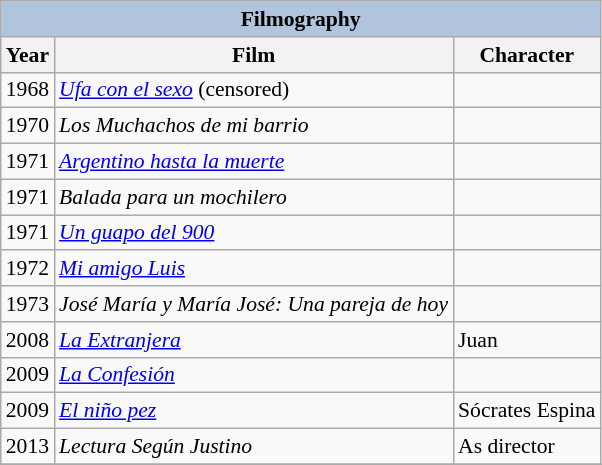<table class="wikitable" style="font-size: 90%;">
<tr>
<th colspan="4" style="background: LightSteelBlue;">Filmography</th>
</tr>
<tr>
<th>Year</th>
<th>Film</th>
<th>Character</th>
</tr>
<tr>
<td>1968</td>
<td><em><a href='#'>Ufa con el sexo</a></em> (censored)</td>
<td></td>
</tr>
<tr>
<td>1970</td>
<td><em>Los Muchachos de mi barrio</em></td>
<td></td>
</tr>
<tr>
<td>1971</td>
<td><em><a href='#'>Argentino hasta la muerte</a></em></td>
<td></td>
</tr>
<tr>
<td>1971</td>
<td><em>Balada para un mochilero</em></td>
<td></td>
</tr>
<tr>
<td>1971</td>
<td><em><a href='#'>Un guapo del 900</a></em></td>
<td></td>
</tr>
<tr>
<td>1972</td>
<td><em><a href='#'>Mi amigo Luis</a></em></td>
<td></td>
</tr>
<tr>
<td>1973</td>
<td><em>José María y María José: Una pareja de hoy</em></td>
<td></td>
</tr>
<tr>
<td>2008</td>
<td><em><a href='#'>La Extranjera</a></em></td>
<td>Juan</td>
</tr>
<tr>
<td>2009</td>
<td><em><a href='#'>La Confesión</a></em></td>
<td></td>
</tr>
<tr>
<td>2009</td>
<td><em><a href='#'>El niño pez</a></em></td>
<td>Sócrates Espina</td>
</tr>
<tr>
<td>2013</td>
<td><em>Lectura Según Justino</em></td>
<td>As director</td>
</tr>
<tr>
</tr>
</table>
